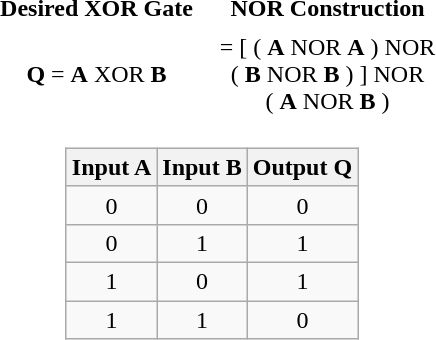<table style="margin:auto; text-align:center;">
<tr>
<th width=150>Desired XOR Gate</th>
<th width=150>NOR Construction</th>
</tr>
<tr>
<td></td>
<td></td>
</tr>
<tr class="nowrap">
<td><strong>Q</strong>  = <strong>A</strong> XOR <strong>B</strong></td>
<td>=  [ ( <strong>A</strong> NOR <strong>A</strong> ) NOR ( <strong>B</strong> NOR <strong>B</strong> ) ] NOR<br> ( <strong>A</strong> NOR <strong>B</strong> )</td>
</tr>
<tr>
<td colspan=2 align=center><br><table class="wikitable"  style="text-align:center; margin:auto;">
<tr>
<th>Input A</th>
<th>Input B</th>
<th>Output Q</th>
</tr>
<tr>
<td>0</td>
<td>0</td>
<td>0</td>
</tr>
<tr 625656>
<td>0</td>
<td>1</td>
<td>1</td>
</tr>
<tr>
<td>1</td>
<td>0</td>
<td>1</td>
</tr>
<tr>
<td>1</td>
<td>1</td>
<td>0</td>
</tr>
</table>
</td>
</tr>
</table>
